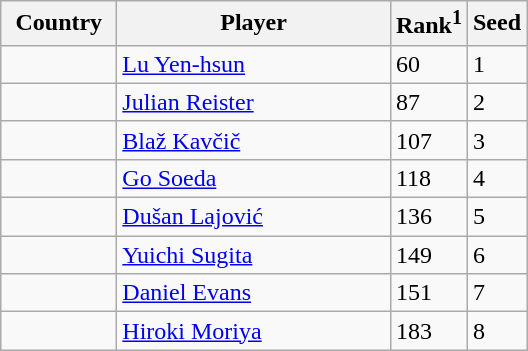<table class="sortable wikitable">
<tr>
<th width="70">Country</th>
<th width="175">Player</th>
<th>Rank<sup>1</sup></th>
<th>Seed</th>
</tr>
<tr>
<td></td>
<td><a href='#'>Lu Yen-hsun</a></td>
<td>60</td>
<td>1</td>
</tr>
<tr>
<td></td>
<td><a href='#'>Julian Reister</a></td>
<td>87</td>
<td>2</td>
</tr>
<tr>
<td></td>
<td><a href='#'>Blaž Kavčič</a></td>
<td>107</td>
<td>3</td>
</tr>
<tr>
<td></td>
<td><a href='#'>Go Soeda</a></td>
<td>118</td>
<td>4</td>
</tr>
<tr>
<td></td>
<td><a href='#'>Dušan Lajović</a></td>
<td>136</td>
<td>5</td>
</tr>
<tr>
<td></td>
<td><a href='#'>Yuichi Sugita</a></td>
<td>149</td>
<td>6</td>
</tr>
<tr>
<td></td>
<td><a href='#'>Daniel Evans</a></td>
<td>151</td>
<td>7</td>
</tr>
<tr>
<td></td>
<td><a href='#'>Hiroki Moriya</a></td>
<td>183</td>
<td>8</td>
</tr>
</table>
